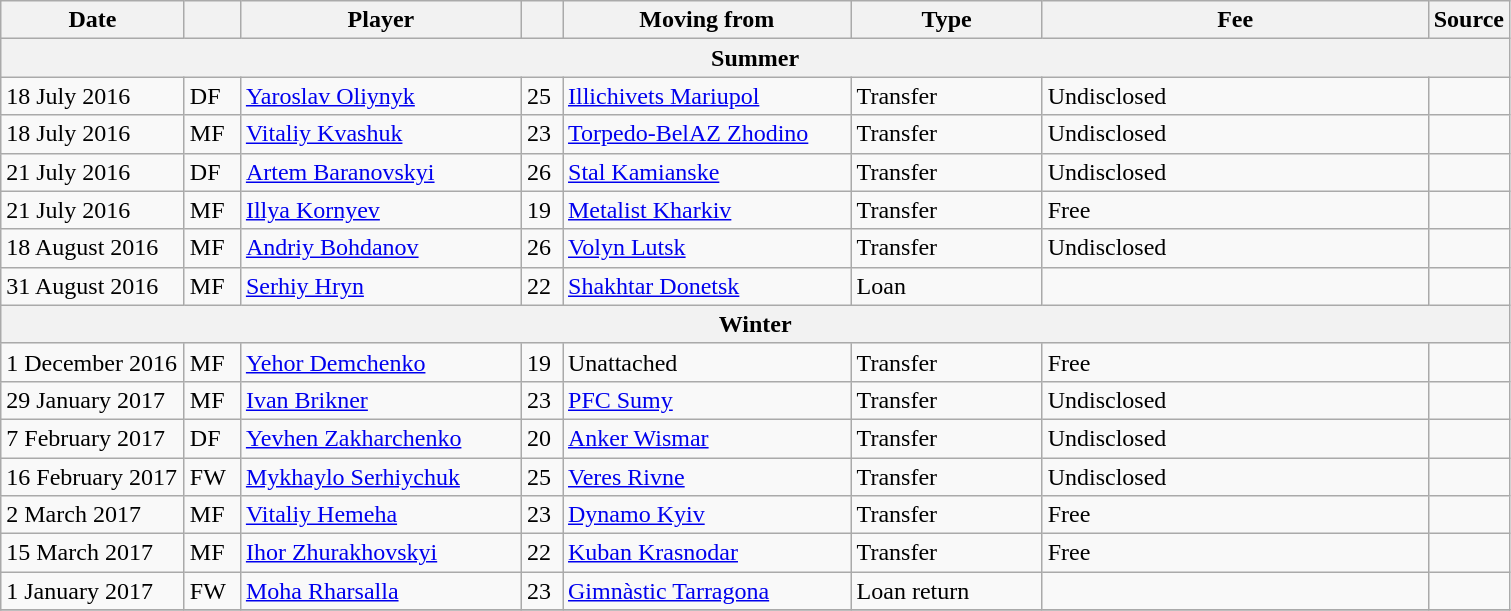<table class="wikitable sortable">
<tr>
<th style="width:115px;">Date</th>
<th style="width:30px;"></th>
<th style="width:180px;">Player</th>
<th style="width:20px;"></th>
<th style="width:185px;">Moving from</th>
<th style="width:120px;" class="unsortable">Type</th>
<th style="width:250px;" class="unsortable">Fee</th>
<th style="width:20px;">Source</th>
</tr>
<tr>
<th colspan=8>Summer</th>
</tr>
<tr>
<td>18 July 2016</td>
<td>DF</td>
<td> <a href='#'>Yaroslav Oliynyk</a></td>
<td>25</td>
<td> <a href='#'>Illichivets Mariupol</a></td>
<td>Transfer</td>
<td>Undisclosed</td>
<td></td>
</tr>
<tr>
<td>18 July 2016</td>
<td>MF</td>
<td> <a href='#'>Vitaliy Kvashuk</a></td>
<td>23</td>
<td> <a href='#'>Torpedo-BelAZ Zhodino</a></td>
<td>Transfer</td>
<td>Undisclosed</td>
<td></td>
</tr>
<tr>
<td>21 July 2016</td>
<td>DF</td>
<td> <a href='#'>Artem Baranovskyi</a></td>
<td>26</td>
<td> <a href='#'>Stal Kamianske</a></td>
<td>Transfer</td>
<td>Undisclosed</td>
<td></td>
</tr>
<tr>
<td>21 July 2016</td>
<td>MF</td>
<td> <a href='#'>Illya Kornyev</a></td>
<td>19</td>
<td> <a href='#'>Metalist Kharkiv</a></td>
<td>Transfer</td>
<td>Free</td>
<td></td>
</tr>
<tr>
<td>18 August 2016</td>
<td>MF</td>
<td> <a href='#'>Andriy Bohdanov</a></td>
<td>26</td>
<td> <a href='#'>Volyn Lutsk</a></td>
<td>Transfer</td>
<td>Undisclosed</td>
<td></td>
</tr>
<tr>
<td>31 August 2016</td>
<td>MF</td>
<td> <a href='#'>Serhiy Hryn</a></td>
<td>22</td>
<td> <a href='#'>Shakhtar Donetsk</a></td>
<td>Loan</td>
<td></td>
<td></td>
</tr>
<tr>
<th colspan=8>Winter</th>
</tr>
<tr>
<td>1 December 2016</td>
<td>MF</td>
<td> <a href='#'>Yehor Demchenko</a></td>
<td>19</td>
<td>Unattached</td>
<td>Transfer</td>
<td>Free</td>
<td></td>
</tr>
<tr>
<td>29 January 2017</td>
<td>MF</td>
<td> <a href='#'>Ivan Brikner</a></td>
<td>23</td>
<td> <a href='#'>PFC Sumy</a></td>
<td>Transfer</td>
<td>Undisclosed</td>
<td></td>
</tr>
<tr>
<td>7 February 2017</td>
<td>DF</td>
<td> <a href='#'>Yevhen Zakharchenko</a></td>
<td>20</td>
<td> <a href='#'>Anker Wismar</a></td>
<td>Transfer</td>
<td>Undisclosed</td>
<td></td>
</tr>
<tr>
<td>16 February 2017</td>
<td>FW</td>
<td> <a href='#'>Mykhaylo Serhiychuk</a></td>
<td>25</td>
<td> <a href='#'>Veres Rivne</a></td>
<td>Transfer</td>
<td>Undisclosed</td>
<td></td>
</tr>
<tr>
<td>2 March 2017</td>
<td>MF</td>
<td> <a href='#'>Vitaliy Hemeha</a></td>
<td>23</td>
<td> <a href='#'>Dynamo Kyiv</a></td>
<td>Transfer</td>
<td>Free</td>
<td></td>
</tr>
<tr>
<td>15 March 2017</td>
<td>MF</td>
<td> <a href='#'>Ihor Zhurakhovskyi</a></td>
<td>22</td>
<td> <a href='#'>Kuban Krasnodar</a></td>
<td>Transfer</td>
<td>Free</td>
<td></td>
</tr>
<tr>
<td>1 January 2017</td>
<td>FW</td>
<td> <a href='#'>Moha Rharsalla</a></td>
<td>23</td>
<td> <a href='#'>Gimnàstic Tarragona</a></td>
<td>Loan return</td>
<td></td>
<td></td>
</tr>
<tr>
</tr>
</table>
